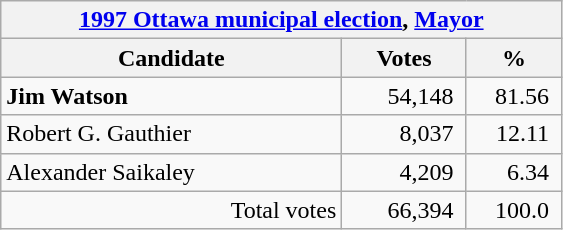<table class="wikitable collapsible" width=375>
<tr>
<th colspan=3><a href='#'>1997 Ottawa municipal election</a>, <a href='#'>Mayor</a></th>
</tr>
<tr>
<th width="220px">Candidate</th>
<th>Votes</th>
<th>%</th>
</tr>
<tr>
<td><strong>Jim Watson</strong></td>
<td align=right style="padding-left:25px;padding-right:8px;">54,148</td>
<td align=right style="padding-left:15px;padding-right:8px;">81.56</td>
</tr>
<tr>
<td>Robert G. Gauthier</td>
<td align=right style="padding-left:25px;padding-right:8px;">8,037</td>
<td align=right style="padding-left:15px;padding-right:8px;">12.11</td>
</tr>
<tr>
<td>Alexander Saikaley</td>
<td align=right style="padding-left:25px;padding-right:8px;">4,209</td>
<td align=right style="padding-left:15px;padding-right:8px;">6.34</td>
</tr>
<tr>
<td align=right>Total votes</td>
<td align=right style="padding-left:25px;padding-right:8px;">66,394</td>
<td align=right style="padding-left:15px;padding-right:8px;">100.0</td>
</tr>
</table>
